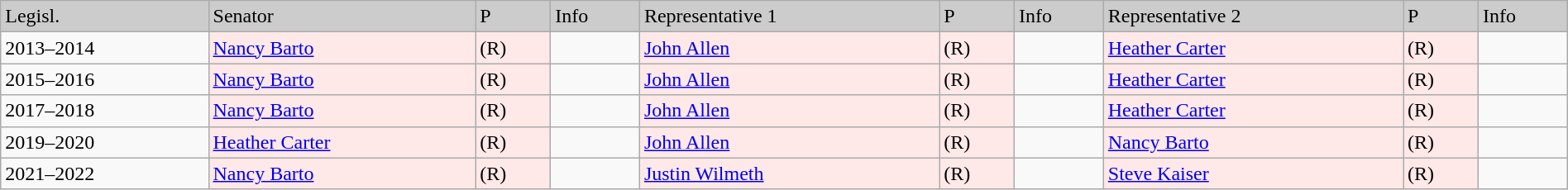<table class=wikitable width="100%" border="1">
<tr style="background-color:#cccccc;">
<td>Legisl.</td>
<td>Senator</td>
<td>P</td>
<td>Info</td>
<td>Representative 1</td>
<td>P</td>
<td>Info</td>
<td>Representative 2</td>
<td>P</td>
<td>Info</td>
</tr>
<tr>
<td>2013–2014</td>
<td style="background:#FFE8E8"><a href='#'>Nancy Barto</a></td>
<td style="background:#FFE8E8">(R)</td>
<td></td>
<td style="background:#FFE8E8"><a href='#'>John Allen</a></td>
<td style="background:#FFE8E8">(R)</td>
<td></td>
<td style="background:#FFE8E8"><a href='#'>Heather Carter</a></td>
<td style="background:#FFE8E8">(R)</td>
<td></td>
</tr>
<tr>
<td>2015–2016</td>
<td style="background:#FFE8E8"><a href='#'>Nancy Barto</a></td>
<td style="background:#FFE8E8">(R)</td>
<td></td>
<td style="background:#FFE8E8"><a href='#'>John Allen</a></td>
<td style="background:#FFE8E8">(R)</td>
<td></td>
<td style="background:#FFE8E8"><a href='#'>Heather Carter</a></td>
<td style="background:#FFE8E8">(R)</td>
<td></td>
</tr>
<tr>
<td>2017–2018</td>
<td style="background:#FFE8E8"><a href='#'>Nancy Barto</a></td>
<td style="background:#FFE8E8">(R)</td>
<td></td>
<td style="background:#FFE8E8"><a href='#'>John Allen</a></td>
<td style="background:#FFE8E8">(R)</td>
<td></td>
<td style="background:#FFE8E8"><a href='#'>Heather Carter</a></td>
<td style="background:#FFE8E8">(R)</td>
<td></td>
</tr>
<tr>
<td>2019–2020</td>
<td style="background:#FFE8E8"><a href='#'>Heather Carter</a></td>
<td style="background:#FFE8E8">(R)</td>
<td></td>
<td style="background:#FFE8E8"><a href='#'>John Allen</a></td>
<td style="background:#FFE8E8">(R)</td>
<td></td>
<td style="background:#FFE8E8"><a href='#'>Nancy Barto</a></td>
<td style="background:#FFE8E8">(R)</td>
<td></td>
</tr>
<tr>
<td>2021–2022</td>
<td style="background:#FFE8E8"><a href='#'>Nancy Barto</a></td>
<td style="background:#FFE8E8">(R)</td>
<td></td>
<td style="background:#FFE8E8"><a href='#'>Justin Wilmeth</a></td>
<td style="background:#FFE8E8">(R)</td>
<td></td>
<td style="background:#FFE8E8"><a href='#'>Steve Kaiser</a></td>
<td style="background:#FFE8E8">(R)</td>
<td></td>
</tr>
</table>
